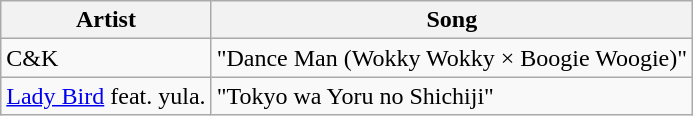<table class="wikitable">
<tr>
<th>Artist</th>
<th>Song</th>
</tr>
<tr>
<td>C&K</td>
<td>"Dance Man (Wokky Wokky × Boogie Woogie)"</td>
</tr>
<tr>
<td><a href='#'>Lady Bird</a> feat. yula.</td>
<td>"Tokyo wa Yoru no Shichiji"</td>
</tr>
</table>
